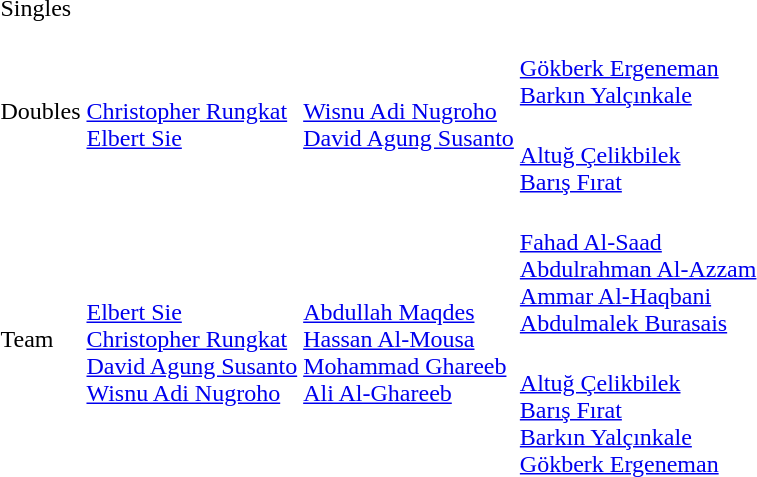<table>
<tr>
<td rowspan=2>Singles</td>
<td rowspan=2></td>
<td rowspan=2></td>
<td></td>
</tr>
<tr>
<td></td>
</tr>
<tr>
<td rowspan=2>Doubles</td>
<td rowspan=2><br><a href='#'>Christopher Rungkat</a><br><a href='#'>Elbert Sie</a></td>
<td rowspan=2><br><a href='#'>Wisnu Adi Nugroho</a><br><a href='#'>David Agung Susanto</a></td>
<td><br><a href='#'>Gökberk Ergeneman</a><br><a href='#'>Barkın Yalçınkale</a></td>
</tr>
<tr>
<td><br><a href='#'>Altuğ Çelikbilek</a><br><a href='#'>Barış Fırat</a></td>
</tr>
<tr>
<td rowspan=2>Team</td>
<td rowspan=2><br><a href='#'>Elbert Sie</a><br><a href='#'>Christopher Rungkat</a><br><a href='#'>David Agung Susanto</a><br><a href='#'>Wisnu Adi Nugroho</a></td>
<td rowspan=2><br><a href='#'>Abdullah Maqdes</a><br><a href='#'>Hassan Al-Mousa</a><br><a href='#'>Mohammad Ghareeb</a><br><a href='#'>Ali Al-Ghareeb</a></td>
<td><br><a href='#'>Fahad Al-Saad</a><br><a href='#'>Abdulrahman Al-Azzam</a><br><a href='#'>Ammar Al-Haqbani</a><br><a href='#'>Abdulmalek Burasais</a></td>
</tr>
<tr>
<td><br><a href='#'>Altuğ Çelikbilek</a><br><a href='#'>Barış Fırat</a><br><a href='#'>Barkın Yalçınkale</a><br><a href='#'>Gökberk Ergeneman</a></td>
</tr>
</table>
